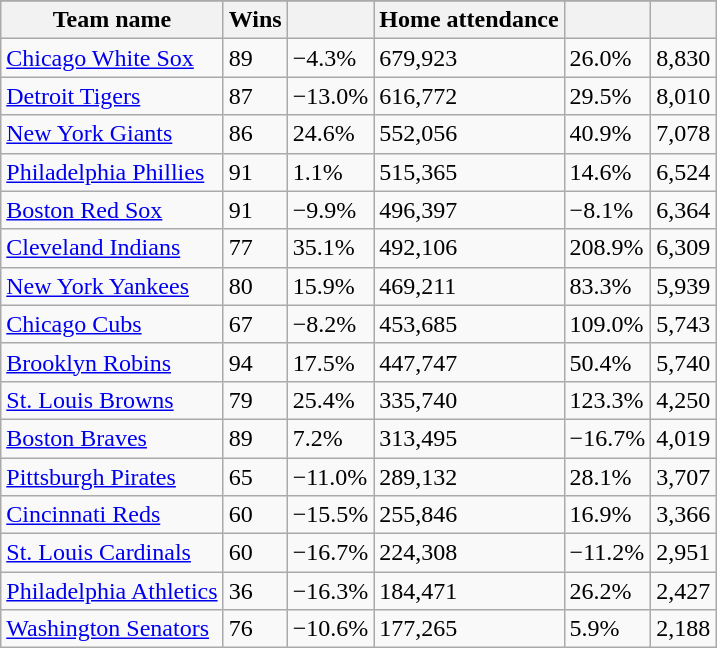<table class="wikitable sortable">
<tr style="text-align:center; font-size:larger;">
</tr>
<tr>
<th>Team name</th>
<th>Wins</th>
<th></th>
<th>Home attendance</th>
<th></th>
<th></th>
</tr>
<tr>
<td><a href='#'>Chicago White Sox</a></td>
<td>89</td>
<td>−4.3%</td>
<td>679,923</td>
<td>26.0%</td>
<td>8,830</td>
</tr>
<tr>
<td><a href='#'>Detroit Tigers</a></td>
<td>87</td>
<td>−13.0%</td>
<td>616,772</td>
<td>29.5%</td>
<td>8,010</td>
</tr>
<tr>
<td><a href='#'>New York Giants</a></td>
<td>86</td>
<td>24.6%</td>
<td>552,056</td>
<td>40.9%</td>
<td>7,078</td>
</tr>
<tr>
<td><a href='#'>Philadelphia Phillies</a></td>
<td>91</td>
<td>1.1%</td>
<td>515,365</td>
<td>14.6%</td>
<td>6,524</td>
</tr>
<tr>
<td><a href='#'>Boston Red Sox</a></td>
<td>91</td>
<td>−9.9%</td>
<td>496,397</td>
<td>−8.1%</td>
<td>6,364</td>
</tr>
<tr>
<td><a href='#'>Cleveland Indians</a></td>
<td>77</td>
<td>35.1%</td>
<td>492,106</td>
<td>208.9%</td>
<td>6,309</td>
</tr>
<tr>
<td><a href='#'>New York Yankees</a></td>
<td>80</td>
<td>15.9%</td>
<td>469,211</td>
<td>83.3%</td>
<td>5,939</td>
</tr>
<tr>
<td><a href='#'>Chicago Cubs</a></td>
<td>67</td>
<td>−8.2%</td>
<td>453,685</td>
<td>109.0%</td>
<td>5,743</td>
</tr>
<tr>
<td><a href='#'>Brooklyn Robins</a></td>
<td>94</td>
<td>17.5%</td>
<td>447,747</td>
<td>50.4%</td>
<td>5,740</td>
</tr>
<tr>
<td><a href='#'>St. Louis Browns</a></td>
<td>79</td>
<td>25.4%</td>
<td>335,740</td>
<td>123.3%</td>
<td>4,250</td>
</tr>
<tr>
<td><a href='#'>Boston Braves</a></td>
<td>89</td>
<td>7.2%</td>
<td>313,495</td>
<td>−16.7%</td>
<td>4,019</td>
</tr>
<tr>
<td><a href='#'>Pittsburgh Pirates</a></td>
<td>65</td>
<td>−11.0%</td>
<td>289,132</td>
<td>28.1%</td>
<td>3,707</td>
</tr>
<tr>
<td><a href='#'>Cincinnati Reds</a></td>
<td>60</td>
<td>−15.5%</td>
<td>255,846</td>
<td>16.9%</td>
<td>3,366</td>
</tr>
<tr>
<td><a href='#'>St. Louis Cardinals</a></td>
<td>60</td>
<td>−16.7%</td>
<td>224,308</td>
<td>−11.2%</td>
<td>2,951</td>
</tr>
<tr>
<td><a href='#'>Philadelphia Athletics</a></td>
<td>36</td>
<td>−16.3%</td>
<td>184,471</td>
<td>26.2%</td>
<td>2,427</td>
</tr>
<tr>
<td><a href='#'>Washington Senators</a></td>
<td>76</td>
<td>−10.6%</td>
<td>177,265</td>
<td>5.9%</td>
<td>2,188</td>
</tr>
</table>
